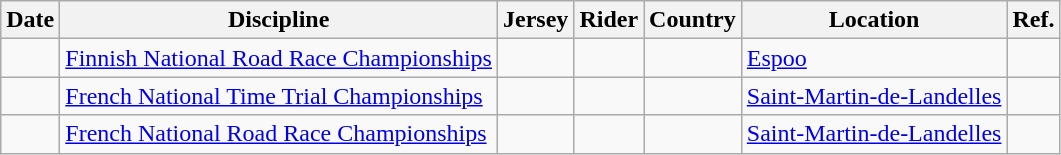<table class="wikitable sortable">
<tr>
<th>Date</th>
<th>Discipline</th>
<th>Jersey</th>
<th>Rider</th>
<th>Country</th>
<th>Location</th>
<th class="unsortable">Ref.</th>
</tr>
<tr>
<td></td>
<td><a href='#'>Finnish National Road Race Championships</a></td>
<td align="center"></td>
<td></td>
<td></td>
<td><a href='#'>Espoo</a></td>
<td align="center"></td>
</tr>
<tr>
<td></td>
<td><a href='#'>French National Time Trial Championships</a></td>
<td align="center"></td>
<td></td>
<td></td>
<td><a href='#'>Saint-Martin-de-Landelles</a></td>
<td align="center"></td>
</tr>
<tr>
<td></td>
<td><a href='#'>French National Road Race Championships</a></td>
<td align="center"></td>
<td></td>
<td></td>
<td><a href='#'>Saint-Martin-de-Landelles</a></td>
<td align="center"></td>
</tr>
</table>
